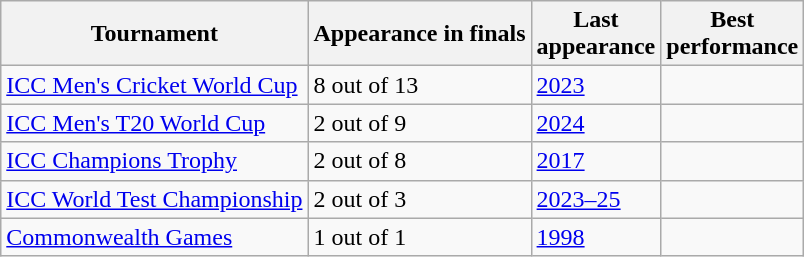<table class="wikitable sortable" style="text-align:left;">
<tr>
<th>Tournament</th>
<th data-sort-type="number">Appearance in finals</th>
<th>Last<br>appearance</th>
<th>Best<br>performance</th>
</tr>
<tr>
<td><a href='#'>ICC Men's Cricket World Cup</a></td>
<td>8 out of 13</td>
<td><a href='#'>2023</a></td>
<td></td>
</tr>
<tr>
<td><a href='#'>ICC Men's T20 World Cup</a></td>
<td>2 out of 9</td>
<td><a href='#'>2024</a></td>
<td></td>
</tr>
<tr>
<td><a href='#'>ICC Champions Trophy</a></td>
<td>2 out of 8</td>
<td><a href='#'>2017</a></td>
<td></td>
</tr>
<tr>
<td><a href='#'>ICC World Test Championship</a></td>
<td>2 out of 3</td>
<td><a href='#'>2023–25</a></td>
<td></td>
</tr>
<tr>
<td><a href='#'>Commonwealth Games</a></td>
<td>1 out of 1</td>
<td><a href='#'>1998</a></td>
<td></td>
</tr>
</table>
